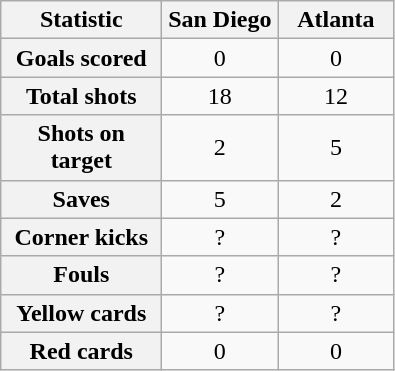<table class="wikitable plainrowheaders" style="text-align:center">
<tr>
<th scope="col" style="width:100px;">Statistic</th>
<th scope="col" style="width:70px;">San Diego</th>
<th scope="col" style="width:70px;">Atlanta</th>
</tr>
<tr>
<th scope=row>Goals scored</th>
<td>0</td>
<td>0</td>
</tr>
<tr>
<th scope=row>Total shots</th>
<td>18</td>
<td>12</td>
</tr>
<tr>
<th scope=row>Shots on target</th>
<td>2</td>
<td>5</td>
</tr>
<tr>
<th scope=row>Saves</th>
<td>5</td>
<td>2</td>
</tr>
<tr>
<th scope=row>Corner kicks</th>
<td>?</td>
<td>?</td>
</tr>
<tr>
<th scope=row>Fouls</th>
<td>?</td>
<td>?</td>
</tr>
<tr>
<th scope=row>Yellow cards</th>
<td>?</td>
<td>?</td>
</tr>
<tr>
<th scope=row>Red cards</th>
<td>0</td>
<td>0</td>
</tr>
</table>
